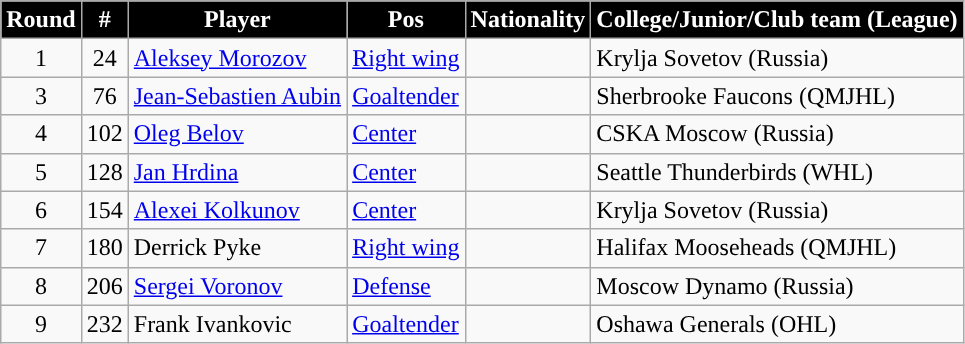<table class="wikitable">
<tr>
<th style="color:white; background:#000000; ">Round</th>
<th style="color:white; background:#000000; ">#</th>
<th style="color:white; background:#000000; ">Player</th>
<th style="color:white; background:#000000; ">Pos</th>
<th style="color:white; background:#000000; ">Nationality</th>
<th style="color:white; background:#000000; ">College/Junior/Club team (League)</th>
</tr>
<tr>
<td align=center>1</td>
<td align=center>24</td>
<td><a href='#'>Aleksey Morozov</a></td>
<td><a href='#'>Right wing</a></td>
<td></td>
<td>Krylja Sovetov (Russia)</td>
</tr>
<tr>
<td align=center>3</td>
<td align=center>76</td>
<td><a href='#'>Jean-Sebastien Aubin</a></td>
<td><a href='#'>Goaltender</a></td>
<td></td>
<td>Sherbrooke Faucons (QMJHL)</td>
</tr>
<tr>
<td align=center>4</td>
<td align=center>102</td>
<td><a href='#'>Oleg Belov</a></td>
<td><a href='#'>Center</a></td>
<td></td>
<td>CSKA Moscow (Russia)</td>
</tr>
<tr>
<td align=center>5</td>
<td align=center>128</td>
<td><a href='#'>Jan Hrdina</a></td>
<td><a href='#'>Center</a></td>
<td></td>
<td>Seattle Thunderbirds (WHL)</td>
</tr>
<tr>
<td align=center>6</td>
<td align=center>154</td>
<td><a href='#'>Alexei Kolkunov</a></td>
<td><a href='#'>Center</a></td>
<td></td>
<td>Krylja Sovetov (Russia)</td>
</tr>
<tr>
<td align=center>7</td>
<td align=center>180</td>
<td>Derrick Pyke</td>
<td><a href='#'>Right wing</a></td>
<td></td>
<td>Halifax Mooseheads (QMJHL)</td>
</tr>
<tr>
<td align=center>8</td>
<td align=center>206</td>
<td><a href='#'>Sergei Voronov</a></td>
<td><a href='#'>Defense</a></td>
<td></td>
<td>Moscow Dynamo (Russia)</td>
</tr>
<tr>
<td align=center>9</td>
<td align=center>232</td>
<td>Frank Ivankovic</td>
<td><a href='#'>Goaltender</a></td>
<td></td>
<td>Oshawa Generals (OHL)</td>
</tr>
</table>
